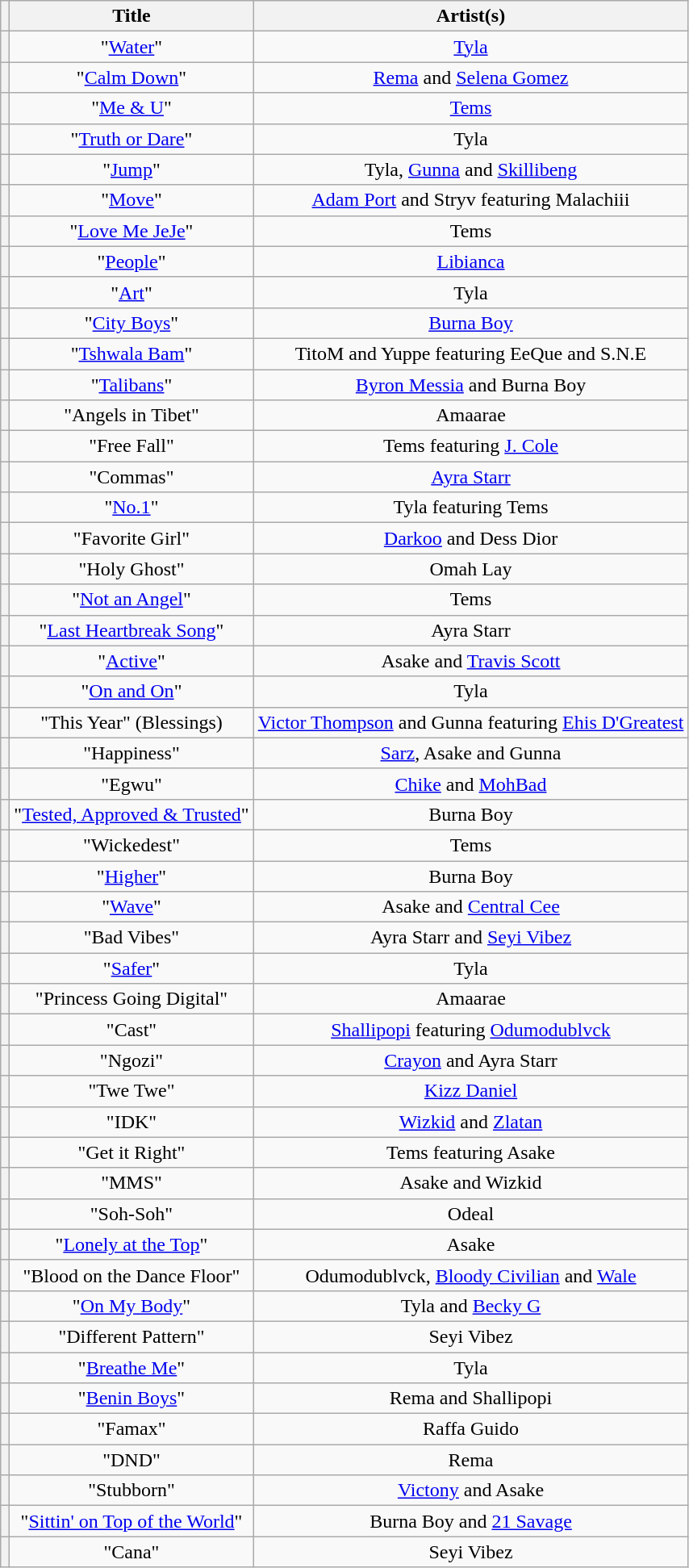<table class="wikitable sortable plainrowheaders" style="text-align:center">
<tr>
<th scope="col"></th>
<th scope="col">Title</th>
<th scope="col">Artist(s)</th>
</tr>
<tr>
<th scope="row"></th>
<td>"<a href='#'>Water</a>"</td>
<td><a href='#'>Tyla</a></td>
</tr>
<tr>
<th scope="row"></th>
<td>"<a href='#'>Calm Down</a>"</td>
<td><a href='#'>Rema</a> and <a href='#'>Selena Gomez</a></td>
</tr>
<tr>
<th scope="row"></th>
<td>"<a href='#'>Me & U</a>"</td>
<td><a href='#'>Tems</a></td>
</tr>
<tr>
<th scope="row"></th>
<td>"<a href='#'>Truth or Dare</a>"</td>
<td>Tyla</td>
</tr>
<tr>
<th scope="row"></th>
<td>"<a href='#'>Jump</a>"</td>
<td>Tyla, <a href='#'>Gunna</a> and <a href='#'>Skillibeng</a></td>
</tr>
<tr>
<th scope="row"></th>
<td>"<a href='#'>Move</a>"</td>
<td><a href='#'>Adam Port</a> and Stryv featuring Malachiii</td>
</tr>
<tr>
<th scope="row"></th>
<td>"<a href='#'>Love Me JeJe</a>"</td>
<td>Tems</td>
</tr>
<tr>
<th scope="row"></th>
<td>"<a href='#'>People</a>"</td>
<td><a href='#'>Libianca</a></td>
</tr>
<tr>
<th scope="row"></th>
<td>"<a href='#'>Art</a>"</td>
<td>Tyla</td>
</tr>
<tr>
<th scope="row"></th>
<td>"<a href='#'>City Boys</a>"</td>
<td><a href='#'>Burna Boy</a></td>
</tr>
<tr>
<th scope="row"></th>
<td>"<a href='#'>Tshwala Bam</a>"</td>
<td>TitoM and Yuppe featuring EeQue and S.N.E</td>
</tr>
<tr>
<th scope="row"></th>
<td>"<a href='#'>Talibans</a>"</td>
<td><a href='#'>Byron Messia</a> and Burna Boy</td>
</tr>
<tr>
<th scope="row"></th>
<td>"Angels in Tibet"</td>
<td>Amaarae</td>
</tr>
<tr>
<th scope="row"></th>
<td>"Free Fall"</td>
<td>Tems featuring <a href='#'>J. Cole</a></td>
</tr>
<tr>
<th scope="row"></th>
<td>"Commas"</td>
<td><a href='#'>Ayra Starr</a></td>
</tr>
<tr>
<th scope="row"></th>
<td>"<a href='#'>No.1</a>"</td>
<td>Tyla featuring Tems</td>
</tr>
<tr>
<th scope="row"></th>
<td>"Favorite Girl"</td>
<td><a href='#'>Darkoo</a> and Dess Dior</td>
</tr>
<tr>
<th scope="row"></th>
<td>"Holy Ghost"</td>
<td>Omah Lay</td>
</tr>
<tr>
<th scope="row"></th>
<td>"<a href='#'>Not an Angel</a>"</td>
<td>Tems</td>
</tr>
<tr>
<th scope="row"></th>
<td>"<a href='#'>Last Heartbreak Song</a>"</td>
<td>Ayra Starr</td>
</tr>
<tr>
<th scope="row"></th>
<td>"<a href='#'>Active</a>"</td>
<td>Asake and <a href='#'>Travis Scott</a></td>
</tr>
<tr>
<th scope="row"></th>
<td>"<a href='#'>On and On</a>"</td>
<td>Tyla</td>
</tr>
<tr>
<th scope="row"></th>
<td>"This Year" (Blessings)</td>
<td><a href='#'>Victor Thompson</a> and Gunna featuring <a href='#'>Ehis D'Greatest</a></td>
</tr>
<tr>
<th scope="row"></th>
<td>"Happiness"</td>
<td><a href='#'>Sarz</a>, Asake and Gunna</td>
</tr>
<tr>
<th scope="row"></th>
<td>"Egwu"</td>
<td><a href='#'>Chike</a> and <a href='#'>MohBad</a></td>
</tr>
<tr>
<th scope="row"></th>
<td>"<a href='#'>Tested, Approved & Trusted</a>"</td>
<td>Burna Boy</td>
</tr>
<tr>
<th scope="row"></th>
<td>"Wickedest"</td>
<td>Tems</td>
</tr>
<tr>
<th scope="row"></th>
<td>"<a href='#'>Higher</a>"</td>
<td>Burna Boy</td>
</tr>
<tr>
<th scope="row"></th>
<td>"<a href='#'>Wave</a>"</td>
<td>Asake and <a href='#'>Central Cee</a></td>
</tr>
<tr>
<th scope="row"></th>
<td>"Bad Vibes"</td>
<td>Ayra Starr and <a href='#'>Seyi Vibez</a></td>
</tr>
<tr>
<th scope="row"></th>
<td>"<a href='#'>Safer</a>"</td>
<td>Tyla</td>
</tr>
<tr>
<th scope="row"></th>
<td>"Princess Going Digital"</td>
<td>Amaarae</td>
</tr>
<tr>
<th scope="row"></th>
<td>"Cast"</td>
<td><a href='#'>Shallipopi</a> featuring <a href='#'>Odumodublvck</a></td>
</tr>
<tr>
<th scope="row"></th>
<td>"Ngozi"</td>
<td><a href='#'>Crayon</a> and Ayra Starr</td>
</tr>
<tr>
<th scope="row"></th>
<td>"Twe Twe"</td>
<td><a href='#'>Kizz Daniel</a></td>
</tr>
<tr>
<th scope="row"></th>
<td>"IDK"</td>
<td><a href='#'>Wizkid</a> and <a href='#'>Zlatan</a></td>
</tr>
<tr>
<th scope="row"></th>
<td>"Get it Right"</td>
<td>Tems featuring Asake</td>
</tr>
<tr>
<th scope="row"></th>
<td>"MMS"</td>
<td>Asake and Wizkid</td>
</tr>
<tr>
<th scope="row"></th>
<td>"Soh-Soh"</td>
<td>Odeal</td>
</tr>
<tr>
<th scope="row"></th>
<td>"<a href='#'>Lonely at the Top</a>"</td>
<td>Asake</td>
</tr>
<tr>
<th scope="row"></th>
<td>"Blood on the Dance Floor"</td>
<td>Odumodublvck, <a href='#'>Bloody Civilian</a> and <a href='#'>Wale</a></td>
</tr>
<tr>
<th scope="row"></th>
<td>"<a href='#'>On My Body</a>"</td>
<td>Tyla and <a href='#'>Becky G</a></td>
</tr>
<tr>
<th scope="row"></th>
<td>"Different Pattern"</td>
<td>Seyi Vibez</td>
</tr>
<tr>
<th scope="row"></th>
<td>"<a href='#'>Breathe Me</a>"</td>
<td>Tyla</td>
</tr>
<tr>
<th scope="row"></th>
<td>"<a href='#'>Benin Boys</a>"</td>
<td>Rema and Shallipopi</td>
</tr>
<tr>
<th scope="row"></th>
<td>"Famax"</td>
<td>Raffa Guido</td>
</tr>
<tr>
<th scope="row"></th>
<td>"DND"</td>
<td>Rema</td>
</tr>
<tr>
<th scope="row"></th>
<td>"Stubborn"</td>
<td><a href='#'>Victony</a> and Asake</td>
</tr>
<tr>
<th scope="row"></th>
<td>"<a href='#'>Sittin' on Top of the World</a>"</td>
<td>Burna Boy and <a href='#'>21 Savage</a></td>
</tr>
<tr>
<th scope="row"></th>
<td>"Cana"</td>
<td>Seyi Vibez</td>
</tr>
</table>
